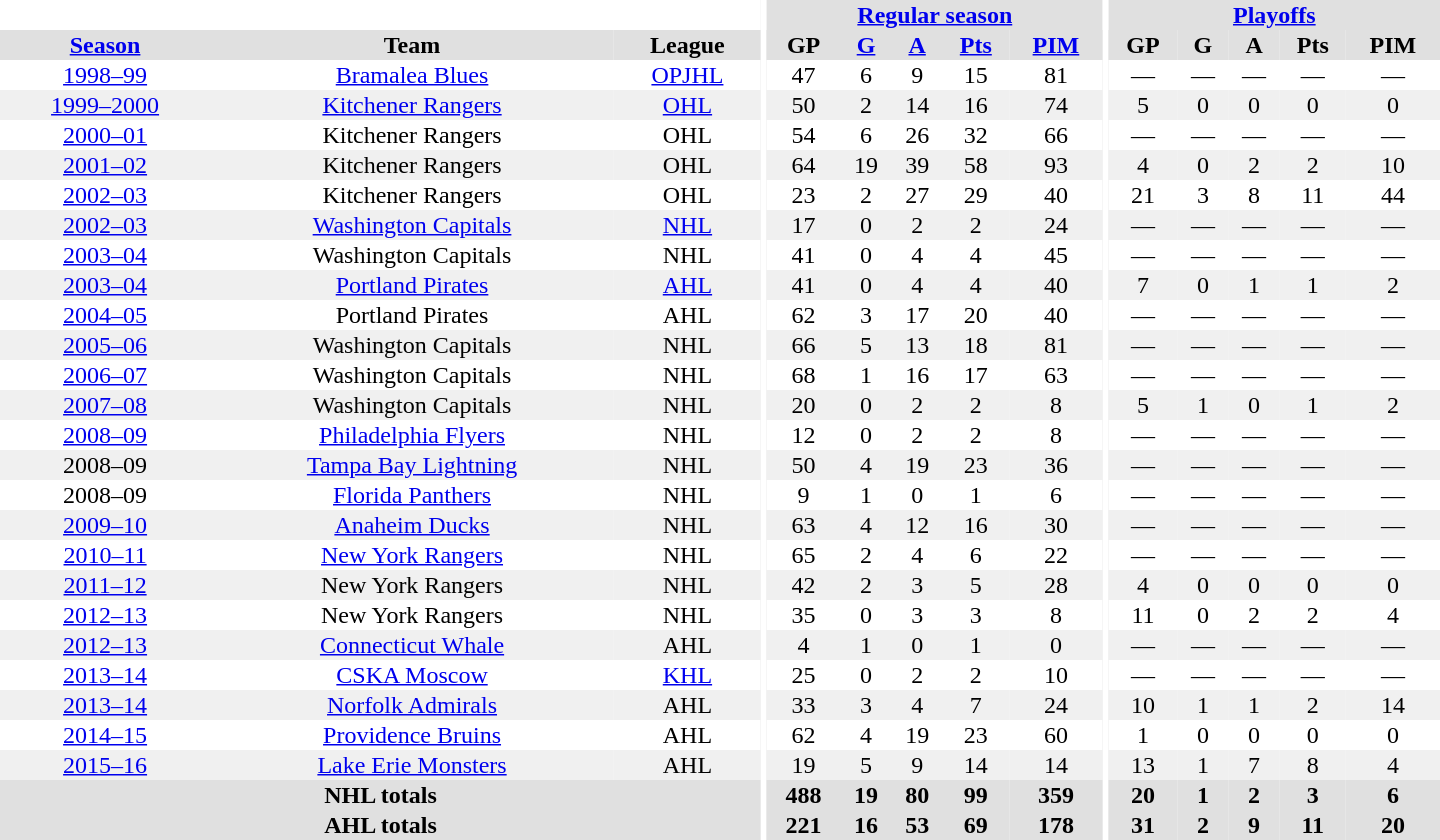<table border="0" cellpadding="1" cellspacing="0" style="text-align:center; width:60em">
<tr bgcolor="#e0e0e0">
<th colspan="3" bgcolor="#ffffff"></th>
<th rowspan="99" bgcolor="#ffffff"></th>
<th colspan="5"><a href='#'>Regular season</a></th>
<th rowspan="99" bgcolor="#ffffff"></th>
<th colspan="5"><a href='#'>Playoffs</a></th>
</tr>
<tr bgcolor="#e0e0e0">
<th><a href='#'>Season</a></th>
<th>Team</th>
<th>League</th>
<th>GP</th>
<th><a href='#'>G</a></th>
<th><a href='#'>A</a></th>
<th><a href='#'>Pts</a></th>
<th><a href='#'>PIM</a></th>
<th>GP</th>
<th>G</th>
<th>A</th>
<th>Pts</th>
<th>PIM</th>
</tr>
<tr>
<td><a href='#'>1998–99</a></td>
<td><a href='#'>Bramalea Blues</a></td>
<td><a href='#'>OPJHL</a></td>
<td>47</td>
<td>6</td>
<td>9</td>
<td>15</td>
<td>81</td>
<td>—</td>
<td>—</td>
<td>—</td>
<td>—</td>
<td>—</td>
</tr>
<tr bgcolor="#f0f0f0">
<td><a href='#'>1999–2000</a></td>
<td><a href='#'>Kitchener Rangers</a></td>
<td><a href='#'>OHL</a></td>
<td>50</td>
<td>2</td>
<td>14</td>
<td>16</td>
<td>74</td>
<td>5</td>
<td>0</td>
<td>0</td>
<td>0</td>
<td>0</td>
</tr>
<tr>
<td><a href='#'>2000–01</a></td>
<td>Kitchener Rangers</td>
<td>OHL</td>
<td>54</td>
<td>6</td>
<td>26</td>
<td>32</td>
<td>66</td>
<td>—</td>
<td>—</td>
<td>—</td>
<td>—</td>
<td>—</td>
</tr>
<tr bgcolor="#f0f0f0">
<td><a href='#'>2001–02</a></td>
<td>Kitchener Rangers</td>
<td>OHL</td>
<td>64</td>
<td>19</td>
<td>39</td>
<td>58</td>
<td>93</td>
<td>4</td>
<td>0</td>
<td>2</td>
<td>2</td>
<td>10</td>
</tr>
<tr>
<td><a href='#'>2002–03</a></td>
<td>Kitchener Rangers</td>
<td>OHL</td>
<td>23</td>
<td>2</td>
<td>27</td>
<td>29</td>
<td>40</td>
<td>21</td>
<td>3</td>
<td>8</td>
<td>11</td>
<td>44</td>
</tr>
<tr bgcolor="#f0f0f0">
<td><a href='#'>2002–03</a></td>
<td><a href='#'>Washington Capitals</a></td>
<td><a href='#'>NHL</a></td>
<td>17</td>
<td>0</td>
<td>2</td>
<td>2</td>
<td>24</td>
<td>—</td>
<td>—</td>
<td>—</td>
<td>—</td>
<td>—</td>
</tr>
<tr>
<td><a href='#'>2003–04</a></td>
<td>Washington Capitals</td>
<td>NHL</td>
<td>41</td>
<td>0</td>
<td>4</td>
<td>4</td>
<td>45</td>
<td>—</td>
<td>—</td>
<td>—</td>
<td>—</td>
<td>—</td>
</tr>
<tr bgcolor="#f0f0f0">
<td><a href='#'>2003–04</a></td>
<td><a href='#'>Portland Pirates</a></td>
<td><a href='#'>AHL</a></td>
<td>41</td>
<td>0</td>
<td>4</td>
<td>4</td>
<td>40</td>
<td>7</td>
<td>0</td>
<td>1</td>
<td>1</td>
<td>2</td>
</tr>
<tr>
<td><a href='#'>2004–05</a></td>
<td>Portland Pirates</td>
<td>AHL</td>
<td>62</td>
<td>3</td>
<td>17</td>
<td>20</td>
<td>40</td>
<td>—</td>
<td>—</td>
<td>—</td>
<td>—</td>
<td>—</td>
</tr>
<tr bgcolor="#f0f0f0">
<td><a href='#'>2005–06</a></td>
<td>Washington Capitals</td>
<td>NHL</td>
<td>66</td>
<td>5</td>
<td>13</td>
<td>18</td>
<td>81</td>
<td>—</td>
<td>—</td>
<td>—</td>
<td>—</td>
<td>—</td>
</tr>
<tr>
<td><a href='#'>2006–07</a></td>
<td>Washington Capitals</td>
<td>NHL</td>
<td>68</td>
<td>1</td>
<td>16</td>
<td>17</td>
<td>63</td>
<td>—</td>
<td>—</td>
<td>—</td>
<td>—</td>
<td>—</td>
</tr>
<tr bgcolor="#f0f0f0">
<td><a href='#'>2007–08</a></td>
<td>Washington Capitals</td>
<td>NHL</td>
<td>20</td>
<td>0</td>
<td>2</td>
<td>2</td>
<td>8</td>
<td>5</td>
<td>1</td>
<td>0</td>
<td>1</td>
<td>2</td>
</tr>
<tr>
<td><a href='#'>2008–09</a></td>
<td><a href='#'>Philadelphia Flyers</a></td>
<td>NHL</td>
<td>12</td>
<td>0</td>
<td>2</td>
<td>2</td>
<td>8</td>
<td>—</td>
<td>—</td>
<td>—</td>
<td>—</td>
<td>—</td>
</tr>
<tr bgcolor="#f0f0f0">
<td>2008–09</td>
<td><a href='#'>Tampa Bay Lightning</a></td>
<td>NHL</td>
<td>50</td>
<td>4</td>
<td>19</td>
<td>23</td>
<td>36</td>
<td>—</td>
<td>—</td>
<td>—</td>
<td>—</td>
<td>—</td>
</tr>
<tr>
<td>2008–09</td>
<td><a href='#'>Florida Panthers</a></td>
<td>NHL</td>
<td>9</td>
<td>1</td>
<td>0</td>
<td>1</td>
<td>6</td>
<td>—</td>
<td>—</td>
<td>—</td>
<td>—</td>
<td>—</td>
</tr>
<tr bgcolor="#f0f0f0">
<td><a href='#'>2009–10</a></td>
<td><a href='#'>Anaheim Ducks</a></td>
<td>NHL</td>
<td>63</td>
<td>4</td>
<td>12</td>
<td>16</td>
<td>30</td>
<td>—</td>
<td>—</td>
<td>—</td>
<td>—</td>
<td>—</td>
</tr>
<tr>
<td><a href='#'>2010–11</a></td>
<td><a href='#'>New York Rangers</a></td>
<td>NHL</td>
<td>65</td>
<td>2</td>
<td>4</td>
<td>6</td>
<td>22</td>
<td>—</td>
<td>—</td>
<td>—</td>
<td>—</td>
<td>—</td>
</tr>
<tr bgcolor="#f0f0f0">
<td><a href='#'>2011–12</a></td>
<td>New York Rangers</td>
<td>NHL</td>
<td>42</td>
<td>2</td>
<td>3</td>
<td>5</td>
<td>28</td>
<td>4</td>
<td>0</td>
<td>0</td>
<td>0</td>
<td>0</td>
</tr>
<tr>
<td><a href='#'>2012–13</a></td>
<td>New York Rangers</td>
<td>NHL</td>
<td>35</td>
<td>0</td>
<td>3</td>
<td>3</td>
<td>8</td>
<td>11</td>
<td>0</td>
<td>2</td>
<td>2</td>
<td>4</td>
</tr>
<tr bgcolor="#f0f0f0">
<td><a href='#'>2012–13</a></td>
<td><a href='#'>Connecticut Whale</a></td>
<td>AHL</td>
<td>4</td>
<td>1</td>
<td>0</td>
<td>1</td>
<td>0</td>
<td>—</td>
<td>—</td>
<td>—</td>
<td>—</td>
<td>—</td>
</tr>
<tr>
<td><a href='#'>2013–14</a></td>
<td><a href='#'>CSKA Moscow</a></td>
<td><a href='#'>KHL</a></td>
<td>25</td>
<td>0</td>
<td>2</td>
<td>2</td>
<td>10</td>
<td>—</td>
<td>—</td>
<td>—</td>
<td>—</td>
<td>—</td>
</tr>
<tr bgcolor="#f0f0f0">
<td><a href='#'>2013–14</a></td>
<td><a href='#'>Norfolk Admirals</a></td>
<td>AHL</td>
<td>33</td>
<td>3</td>
<td>4</td>
<td>7</td>
<td>24</td>
<td>10</td>
<td>1</td>
<td>1</td>
<td>2</td>
<td>14</td>
</tr>
<tr>
<td><a href='#'>2014–15</a></td>
<td><a href='#'>Providence Bruins</a></td>
<td>AHL</td>
<td>62</td>
<td>4</td>
<td>19</td>
<td>23</td>
<td>60</td>
<td>1</td>
<td>0</td>
<td>0</td>
<td>0</td>
<td>0</td>
</tr>
<tr bgcolor="#f0f0f0">
<td><a href='#'>2015–16</a></td>
<td><a href='#'>Lake Erie Monsters</a></td>
<td>AHL</td>
<td>19</td>
<td>5</td>
<td>9</td>
<td>14</td>
<td>14</td>
<td>13</td>
<td>1</td>
<td>7</td>
<td>8</td>
<td>4</td>
</tr>
<tr bgcolor="#e0e0e0">
<th colspan="3">NHL totals</th>
<th>488</th>
<th>19</th>
<th>80</th>
<th>99</th>
<th>359</th>
<th>20</th>
<th>1</th>
<th>2</th>
<th>3</th>
<th>6</th>
</tr>
<tr bgcolor="#e0e0e0">
<th colspan="3">AHL totals</th>
<th>221</th>
<th>16</th>
<th>53</th>
<th>69</th>
<th>178</th>
<th>31</th>
<th>2</th>
<th>9</th>
<th>11</th>
<th>20</th>
</tr>
</table>
